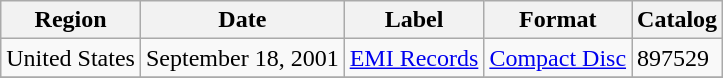<table class="wikitable">
<tr>
<th>Region</th>
<th>Date</th>
<th>Label</th>
<th>Format</th>
<th>Catalog</th>
</tr>
<tr>
<td>United States</td>
<td>September 18, 2001</td>
<td><a href='#'>EMI Records</a></td>
<td><a href='#'>Compact Disc</a></td>
<td>897529</td>
</tr>
<tr>
</tr>
</table>
